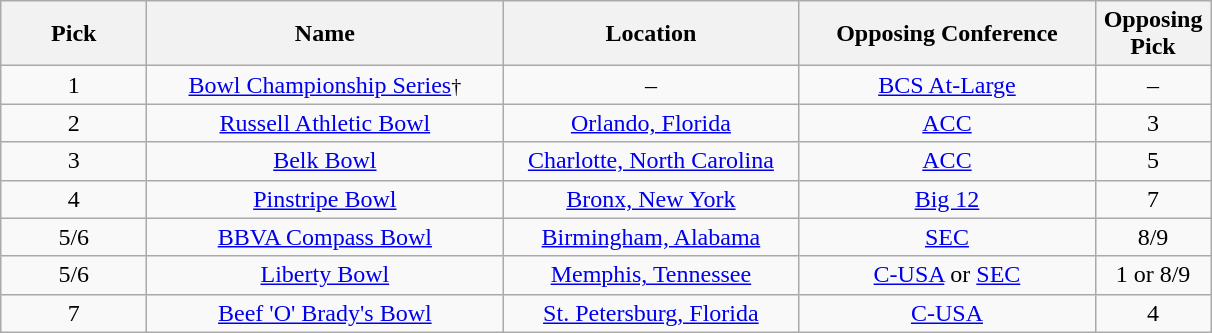<table class="wikitable sortable" style="text-align: center;">
<tr>
<th style="width:90px;">Pick</th>
<th style="width:230px;">Name</th>
<th style="width:190px;">Location</th>
<th style="width:190px;">Opposing Conference</th>
<th style="width:70px;">Opposing Pick</th>
</tr>
<tr>
<td>1</td>
<td><a href='#'>Bowl Championship Series</a><small>†</small></td>
<td>–</td>
<td><a href='#'>BCS At-Large</a></td>
<td>–</td>
</tr>
<tr>
<td>2</td>
<td><a href='#'>Russell Athletic Bowl</a></td>
<td><a href='#'>Orlando, Florida</a></td>
<td><a href='#'>ACC</a></td>
<td>3</td>
</tr>
<tr>
<td>3</td>
<td><a href='#'>Belk Bowl</a></td>
<td><a href='#'>Charlotte, North Carolina</a></td>
<td><a href='#'>ACC</a></td>
<td>5</td>
</tr>
<tr>
<td>4</td>
<td><a href='#'>Pinstripe Bowl</a></td>
<td><a href='#'>Bronx, New York</a></td>
<td><a href='#'>Big 12</a></td>
<td>7</td>
</tr>
<tr>
<td>5/6</td>
<td><a href='#'>BBVA Compass Bowl</a></td>
<td><a href='#'>Birmingham, Alabama</a></td>
<td><a href='#'>SEC</a></td>
<td>8/9</td>
</tr>
<tr>
<td>5/6</td>
<td><a href='#'>Liberty Bowl</a></td>
<td><a href='#'>Memphis, Tennessee</a></td>
<td><a href='#'>C-USA</a> or <a href='#'>SEC</a></td>
<td>1 or 8/9</td>
</tr>
<tr>
<td>7</td>
<td><a href='#'>Beef 'O' Brady's Bowl</a></td>
<td><a href='#'>St. Petersburg, Florida</a></td>
<td><a href='#'>C-USA</a></td>
<td>4</td>
</tr>
</table>
